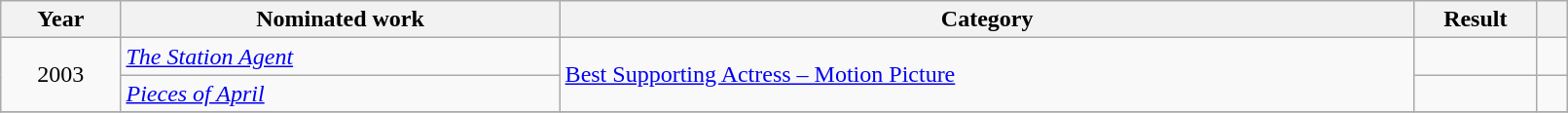<table class="wikitable" style="width:85%;">
<tr>
<th scope="col" style="width:5em;">Year</th>
<th scope="col" style="width:20em;">Nominated work</th>
<th scope="col" style="width:40em;">Category</th>
<th scope="col" style="width:5em;">Result</th>
<th class="unsortable" style="width:1em;"></th>
</tr>
<tr>
<td style="text-align:center;" rowspan="2">2003</td>
<td><em><a href='#'>The Station Agent</a></em></td>
<td rowspan="2"><a href='#'>Best Supporting Actress – Motion Picture</a></td>
<td></td>
<td align="center"></td>
</tr>
<tr>
<td><em><a href='#'>Pieces of April</a></em></td>
<td></td>
<td align="center"></td>
</tr>
<tr>
</tr>
</table>
